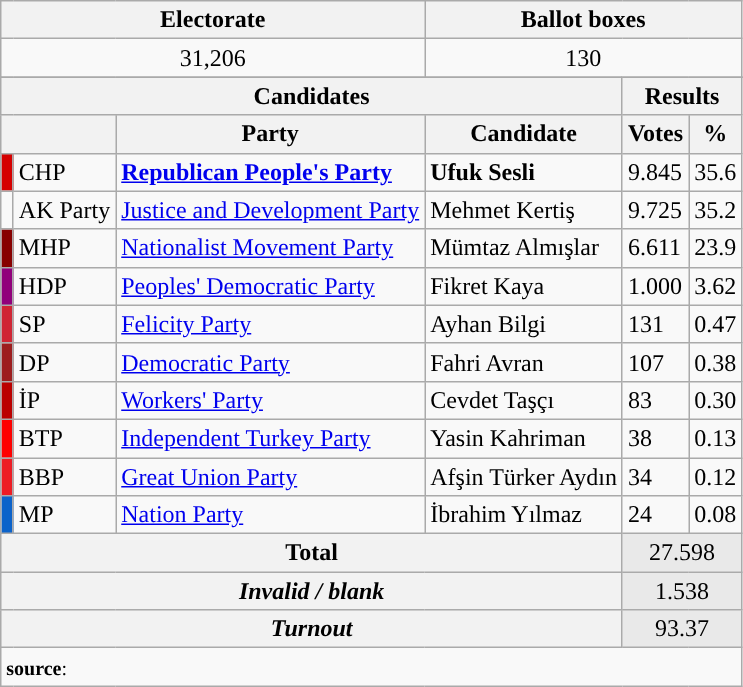<table class="wikitable">
<tr style="background-color:#F2F2F2">
<td align="center" colspan="3"><strong>Electorate</strong></td>
<td align="center" colspan="7"><strong>Ballot boxes</strong></td>
</tr>
<tr align="left">
<td align="center" colspan="3">31,206</td>
<td align="center" colspan="7">130</td>
</tr>
<tr>
</tr>
<tr style="background-color:#E9E9E9">
</tr>
<tr>
<th align="center" colspan="4">Candidates</th>
<th align="center" colspan="6">Results</th>
</tr>
<tr style="background-color:#E9E9E9">
<th align="center" colspan="2"></th>
<th align="center">Party</th>
<th align="center">Candidate</th>
<th align="center">Votes</th>
<th align="center">%</th>
</tr>
<tr align="left">
<td bgcolor="#d50000" width=1></td>
<td>CHP</td>
<td><strong><a href='#'>Republican People's Party</a></strong></td>
<td><strong>Ufuk Sesli</strong></td>
<td>9.845</td>
<td>35.6</td>
</tr>
<tr align="left">
<td></td>
<td>AK Party</td>
<td><a href='#'>Justice and Development Party</a></td>
<td>Mehmet Kertiş</td>
<td>9.725</td>
<td>35.2</td>
</tr>
<tr align="left">
<td bgcolor="#870000" width=1></td>
<td>MHP</td>
<td><a href='#'>Nationalist Movement Party</a></td>
<td>Mümtaz Almışlar</td>
<td>6.611</td>
<td>23.9</td>
</tr>
<tr align="left">
<td bgcolor="#91007B" width=1></td>
<td>HDP</td>
<td><a href='#'>Peoples' Democratic Party</a></td>
<td>Fikret Kaya</td>
<td>1.000</td>
<td>3.62</td>
</tr>
<tr align="left">
<td bgcolor="#D02433" width=1></td>
<td>SP</td>
<td><a href='#'>Felicity Party</a></td>
<td>Ayhan Bilgi</td>
<td>131</td>
<td>0.47</td>
</tr>
<tr align="left">
<td bgcolor="#9D1D1E" width=1></td>
<td>DP</td>
<td><a href='#'>Democratic Party</a></td>
<td>Fahri Avran</td>
<td>107</td>
<td>0.38</td>
</tr>
<tr align="left">
<td bgcolor="#BB0000" width=1></td>
<td>İP</td>
<td><a href='#'>Workers' Party</a></td>
<td>Cevdet Taşçı</td>
<td>83</td>
<td>0.30</td>
</tr>
<tr align="left">
<td bgcolor="#FE0000" width=1></td>
<td>BTP</td>
<td><a href='#'>Independent Turkey Party</a></td>
<td>Yasin Kahriman</td>
<td>38</td>
<td>0.13</td>
</tr>
<tr align="left">
<td bgcolor="#ED1C24" width=1></td>
<td>BBP</td>
<td><a href='#'>Great Union Party</a></td>
<td>Afşin Türker Aydın</td>
<td>34</td>
<td>0.12</td>
</tr>
<tr align="left">
<td bgcolor="#0C63CA" width=1></td>
<td>MP</td>
<td><a href='#'>Nation Party</a></td>
<td>İbrahim Yılmaz</td>
<td>24</td>
<td>0.08</td>
</tr>
<tr style="background-color:#E9E9E9" align="left">
<th align="center" colspan="4"><strong>Total</strong></th>
<td align="center" colspan="5">27.598</td>
</tr>
<tr style="background-color:#E9E9E9" align="left">
<th align="center" colspan="4"><em>Invalid / blank</em></th>
<td align="center" colspan="5">1.538</td>
</tr>
<tr style="background-color:#E9E9E9" align="left">
<th align="center" colspan="4"><em>Turnout</em></th>
<td align="center" colspan="5">93.37</td>
</tr>
<tr>
<td align="left" colspan=10><small><strong>source</strong>: </small></td>
</tr>
</table>
